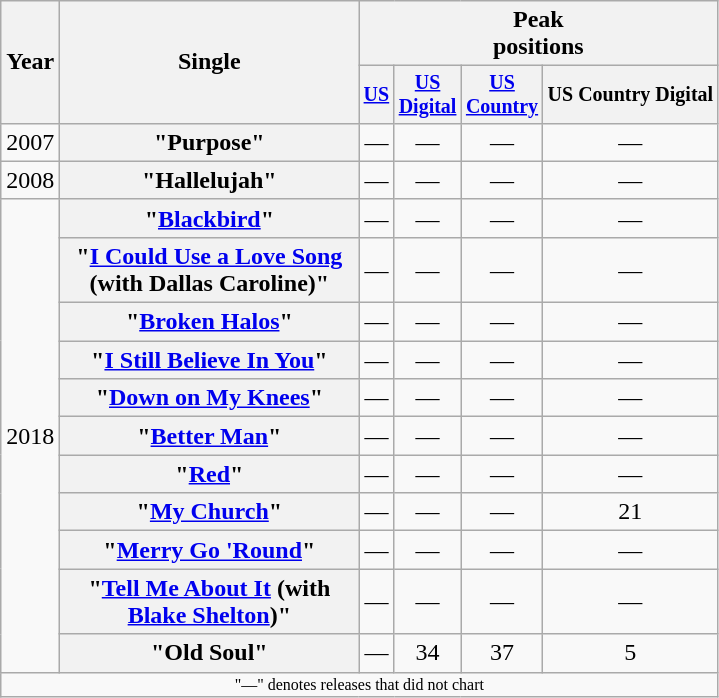<table class="wikitable plainrowheaders" style="text-align:center;">
<tr>
<th rowspan="2">Year</th>
<th rowspan="2" style="width:12em;">Single</th>
<th colspan="5">Peak<br>positions</th>
</tr>
<tr style="font-size:smaller;">
<th><a href='#'>US</a></th>
<th><a href='#'>US<br>Digital</a><br></th>
<th><a href='#'>US<br>Country</a><br></th>
<th>US Country Digital<br></th>
</tr>
<tr>
<td rowspan="1">2007</td>
<th scope="row">"Purpose"</th>
<td>—</td>
<td>—</td>
<td>—</td>
<td>—</td>
</tr>
<tr>
<td rowspan="1">2008</td>
<th scope="row">"Hallelujah"</th>
<td>—</td>
<td>—</td>
<td>—</td>
<td>—</td>
</tr>
<tr>
<td rowspan="11">2018</td>
<th scope="row">"<a href='#'>Blackbird</a>"</th>
<td>—</td>
<td>—</td>
<td>—</td>
<td>—</td>
</tr>
<tr>
<th scope="row">"<a href='#'>I Could Use a Love Song</a> (with Dallas Caroline)"</th>
<td>—</td>
<td>—</td>
<td>—</td>
<td>—</td>
</tr>
<tr>
<th scope="row">"<a href='#'>Broken Halos</a>"</th>
<td>—</td>
<td>—</td>
<td>—</td>
<td>—</td>
</tr>
<tr>
<th scope="row">"<a href='#'>I Still Believe In You</a>"</th>
<td>—</td>
<td>—</td>
<td>—</td>
<td>—</td>
</tr>
<tr>
<th scope="row">"<a href='#'>Down on My Knees</a>"</th>
<td>—</td>
<td>—</td>
<td>—</td>
<td>—</td>
</tr>
<tr>
<th scope="row">"<a href='#'>Better Man</a>"</th>
<td>—</td>
<td>—</td>
<td>—</td>
<td>—</td>
</tr>
<tr>
<th scope="row">"<a href='#'>Red</a>"</th>
<td>—</td>
<td>—</td>
<td>—</td>
<td>—</td>
</tr>
<tr>
<th scope="row">"<a href='#'>My Church</a>"</th>
<td>—</td>
<td>—</td>
<td>—</td>
<td>21</td>
</tr>
<tr>
<th scope="row">"<a href='#'>Merry Go 'Round</a>"</th>
<td>—</td>
<td>—</td>
<td>—</td>
<td>—</td>
</tr>
<tr>
<th scope="row">"<a href='#'>Tell Me About It</a> (with <a href='#'>Blake Shelton</a>)"</th>
<td>—</td>
<td>—</td>
<td>—</td>
<td>—</td>
</tr>
<tr>
<th scope="row">"Old Soul"</th>
<td>—</td>
<td>34</td>
<td>37</td>
<td>5</td>
</tr>
<tr>
<td colspan="8" style="font-size:8pt">"—" denotes releases that did not chart</td>
</tr>
</table>
